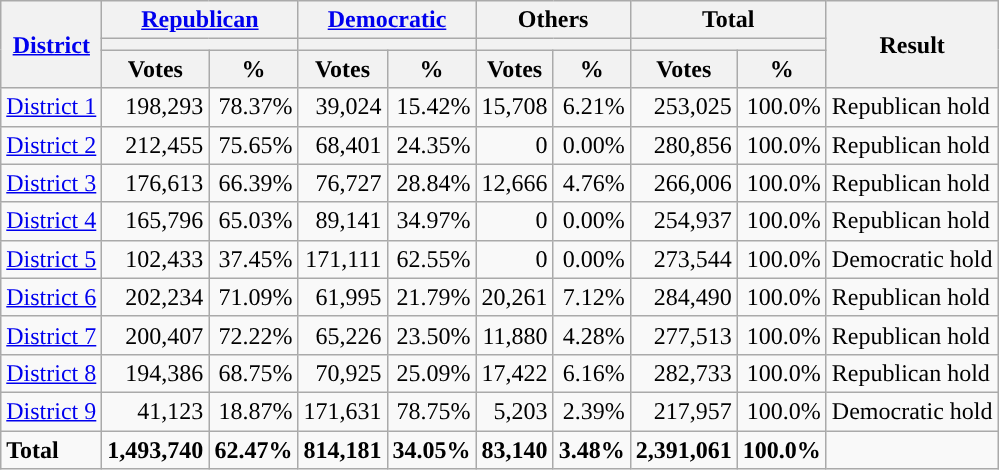<table class="wikitable plainrowheaders sortable" style="font-size:100%; text-align:right;">
<tr>
<th scope=col rowspan=3><a href='#'>District</a></th>
<th scope=col colspan=2><a href='#'>Republican</a></th>
<th scope=col colspan=2><a href='#'>Democratic</a></th>
<th scope=col colspan=2>Others</th>
<th scope=col colspan=2>Total</th>
<th scope=col rowspan=3>Result</th>
</tr>
<tr>
<th scope=col colspan=2 style="background:"></th>
<th scope=col colspan=2 style="background:"></th>
<th scope=col colspan=2></th>
<th scope=col colspan=2></th>
</tr>
<tr>
<th scope=col data-sort-type="number">Votes</th>
<th scope=col data-sort-type="number">%</th>
<th scope=col data-sort-type="number">Votes</th>
<th scope=col data-sort-type="number">%</th>
<th scope=col data-sort-type="number">Votes</th>
<th scope=col data-sort-type="number">%</th>
<th scope=col data-sort-type="number">Votes</th>
<th scope=col data-sort-type="number">%</th>
</tr>
<tr>
<td align=left><a href='#'>District 1</a></td>
<td>198,293</td>
<td>78.37%</td>
<td>39,024</td>
<td>15.42%</td>
<td>15,708</td>
<td>6.21%</td>
<td>253,025</td>
<td>100.0%</td>
<td align=left>Republican hold</td>
</tr>
<tr>
<td align=left><a href='#'>District 2</a></td>
<td>212,455</td>
<td>75.65%</td>
<td>68,401</td>
<td>24.35%</td>
<td>0</td>
<td>0.00%</td>
<td>280,856</td>
<td>100.0%</td>
<td align=left>Republican hold</td>
</tr>
<tr>
<td align=left><a href='#'>District 3</a></td>
<td>176,613</td>
<td>66.39%</td>
<td>76,727</td>
<td>28.84%</td>
<td>12,666</td>
<td>4.76%</td>
<td>266,006</td>
<td>100.0%</td>
<td align=left>Republican hold</td>
</tr>
<tr>
<td align=left><a href='#'>District 4</a></td>
<td>165,796</td>
<td>65.03%</td>
<td>89,141</td>
<td>34.97%</td>
<td>0</td>
<td>0.00%</td>
<td>254,937</td>
<td>100.0%</td>
<td align=left>Republican hold</td>
</tr>
<tr>
<td align=left><a href='#'>District 5</a></td>
<td>102,433</td>
<td>37.45%</td>
<td>171,111</td>
<td>62.55%</td>
<td>0</td>
<td>0.00%</td>
<td>273,544</td>
<td>100.0%</td>
<td align=left>Democratic hold</td>
</tr>
<tr>
<td align=left><a href='#'>District 6</a></td>
<td>202,234</td>
<td>71.09%</td>
<td>61,995</td>
<td>21.79%</td>
<td>20,261</td>
<td>7.12%</td>
<td>284,490</td>
<td>100.0%</td>
<td align=left>Republican hold</td>
</tr>
<tr>
<td align=left><a href='#'>District 7</a></td>
<td>200,407</td>
<td>72.22%</td>
<td>65,226</td>
<td>23.50%</td>
<td>11,880</td>
<td>4.28%</td>
<td>277,513</td>
<td>100.0%</td>
<td align=left>Republican hold</td>
</tr>
<tr>
<td align=left><a href='#'>District 8</a></td>
<td>194,386</td>
<td>68.75%</td>
<td>70,925</td>
<td>25.09%</td>
<td>17,422</td>
<td>6.16%</td>
<td>282,733</td>
<td>100.0%</td>
<td align=left>Republican hold</td>
</tr>
<tr>
<td align=left><a href='#'>District 9</a></td>
<td>41,123</td>
<td>18.87%</td>
<td>171,631</td>
<td>78.75%</td>
<td>5,203</td>
<td>2.39%</td>
<td>217,957</td>
<td>100.0%</td>
<td align=left>Democratic hold</td>
</tr>
<tr class="sortbottom" style="font-weight:bold">
<td align=left>Total</td>
<td>1,493,740</td>
<td>62.47%</td>
<td>814,181</td>
<td>34.05%</td>
<td>83,140</td>
<td>3.48%</td>
<td>2,391,061</td>
<td>100.0%</td>
<td></td>
</tr>
</table>
